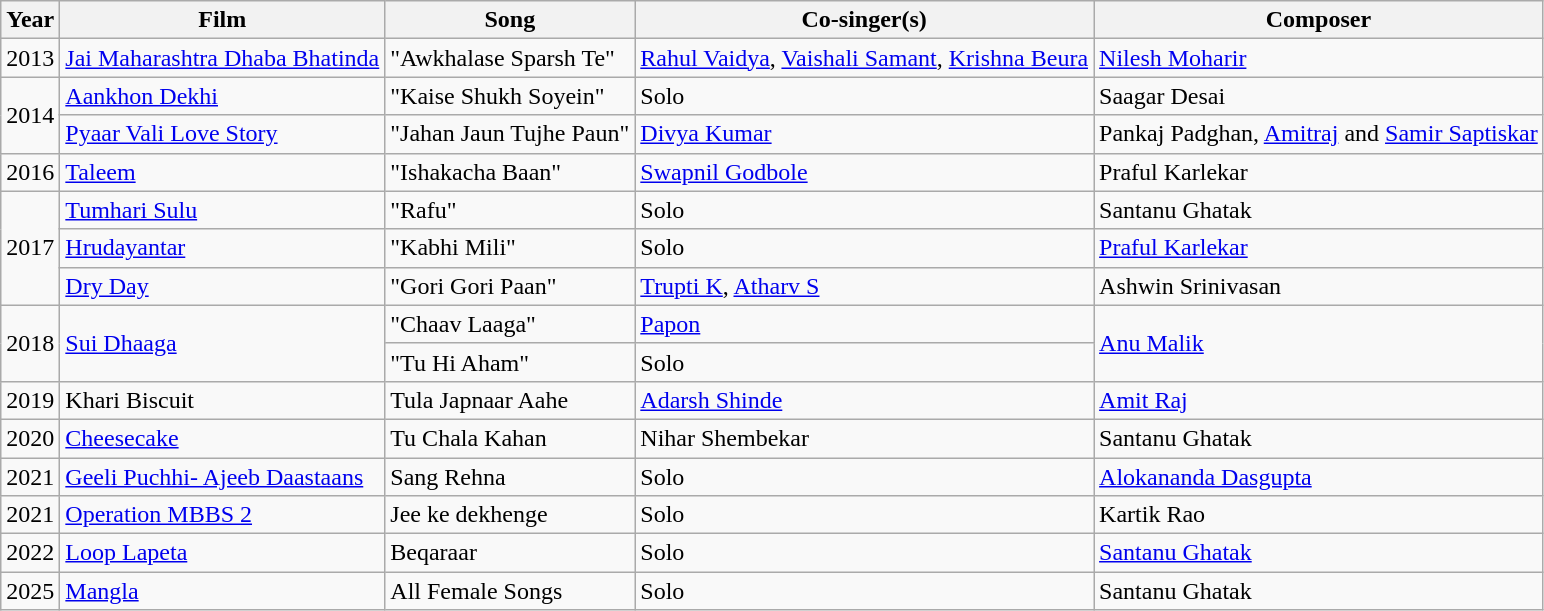<table class="wikitable">
<tr>
<th>Year</th>
<th>Film</th>
<th>Song</th>
<th>Co-singer(s)</th>
<th>Composer</th>
</tr>
<tr>
<td>2013</td>
<td><a href='#'>Jai Maharashtra Dhaba Bhatinda</a></td>
<td>"Awkhalase Sparsh Te"</td>
<td><a href='#'>Rahul Vaidya</a>, <a href='#'>Vaishali Samant</a>, <a href='#'>Krishna Beura</a></td>
<td><a href='#'>Nilesh Moharir</a></td>
</tr>
<tr>
<td rowspan="2">2014</td>
<td><a href='#'>Aankhon Dekhi</a></td>
<td>"Kaise Shukh Soyein"</td>
<td>Solo</td>
<td>Saagar Desai</td>
</tr>
<tr>
<td><a href='#'>Pyaar Vali Love Story</a></td>
<td>"Jahan Jaun Tujhe Paun"</td>
<td><a href='#'>Divya Kumar</a></td>
<td>Pankaj Padghan, <a href='#'>Amitraj</a> and <a href='#'>Samir Saptiskar</a></td>
</tr>
<tr>
<td>2016</td>
<td><a href='#'>Taleem</a></td>
<td>"Ishakacha Baan"</td>
<td><a href='#'>Swapnil Godbole</a></td>
<td>Praful Karlekar</td>
</tr>
<tr>
<td rowspan="3">2017</td>
<td><a href='#'>Tumhari Sulu</a></td>
<td>"Rafu"</td>
<td>Solo</td>
<td>Santanu Ghatak</td>
</tr>
<tr>
<td><a href='#'>Hrudayantar</a></td>
<td>"Kabhi Mili"</td>
<td>Solo</td>
<td><a href='#'>Praful Karlekar</a></td>
</tr>
<tr>
<td><a href='#'>Dry Day</a></td>
<td>"Gori Gori Paan"</td>
<td><a href='#'>Trupti K</a>, <a href='#'>Atharv S</a></td>
<td>Ashwin Srinivasan</td>
</tr>
<tr>
<td rowspan="2">2018</td>
<td rowspan="2"><a href='#'>Sui Dhaaga</a></td>
<td>"Chaav Laaga"</td>
<td><a href='#'>Papon</a></td>
<td rowspan="2"><a href='#'>Anu Malik</a></td>
</tr>
<tr>
<td>"Tu Hi Aham"</td>
<td>Solo</td>
</tr>
<tr>
<td>2019</td>
<td>Khari Biscuit</td>
<td>Tula Japnaar Aahe</td>
<td><a href='#'>Adarsh Shinde</a></td>
<td><a href='#'>Amit Raj</a></td>
</tr>
<tr>
<td>2020</td>
<td><a href='#'>Cheesecake</a></td>
<td>Tu Chala Kahan</td>
<td>Nihar Shembekar</td>
<td>Santanu Ghatak</td>
</tr>
<tr>
<td>2021</td>
<td><a href='#'>Geeli Puchhi- Ajeeb Daastaans</a></td>
<td>Sang Rehna</td>
<td>Solo</td>
<td><a href='#'>Alokananda Dasgupta</a></td>
</tr>
<tr>
<td>2021</td>
<td><a href='#'>Operation MBBS 2</a></td>
<td>Jee ke dekhenge</td>
<td>Solo</td>
<td>Kartik Rao</td>
</tr>
<tr>
<td>2022</td>
<td><a href='#'>Loop Lapeta</a></td>
<td>Beqaraar</td>
<td>Solo</td>
<td><a href='#'>Santanu Ghatak</a></td>
</tr>
<tr>
<td>2025</td>
<td><a href='#'>Mangla</a></td>
<td>All Female Songs</td>
<td>Solo</td>
<td>Santanu Ghatak</td>
</tr>
</table>
